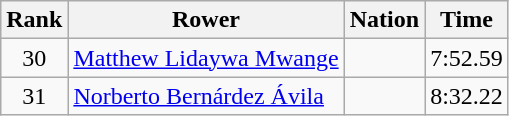<table class="wikitable sortable" style="text-align:center">
<tr>
<th>Rank</th>
<th>Rower</th>
<th>Nation</th>
<th>Time</th>
</tr>
<tr>
<td>30</td>
<td align=left><a href='#'>Matthew Lidaywa Mwange</a></td>
<td align=left></td>
<td>7:52.59</td>
</tr>
<tr>
<td>31</td>
<td align=left><a href='#'>Norberto Bernárdez Ávila</a></td>
<td align=left></td>
<td>8:32.22</td>
</tr>
</table>
